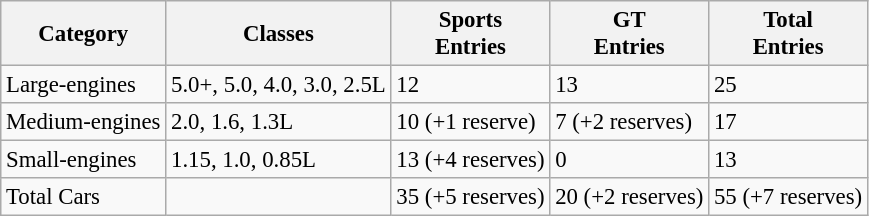<table class="wikitable" style="font-size: 95%;">
<tr>
<th>Category</th>
<th>Classes</th>
<th>Sports<br>Entries</th>
<th>GT<br>Entries</th>
<th>Total<br>Entries</th>
</tr>
<tr>
<td>Large-engines</td>
<td>5.0+, 5.0, 4.0, 3.0, 2.5L</td>
<td>12</td>
<td>13</td>
<td>25</td>
</tr>
<tr>
<td>Medium-engines</td>
<td>2.0, 1.6, 1.3L</td>
<td>10 (+1 reserve)</td>
<td>7 (+2 reserves)</td>
<td>17</td>
</tr>
<tr>
<td>Small-engines</td>
<td>1.15, 1.0, 0.85L</td>
<td>13 (+4 reserves)</td>
<td>0</td>
<td>13</td>
</tr>
<tr>
<td>Total Cars</td>
<td></td>
<td>35 (+5 reserves)</td>
<td>20 (+2 reserves)</td>
<td>55 (+7 reserves)</td>
</tr>
</table>
